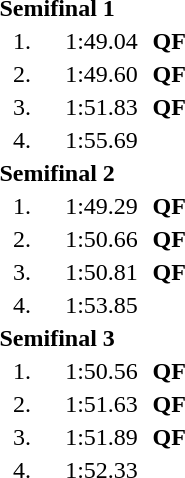<table style="text-align:center">
<tr>
<td colspan=4 align=left><strong>Semifinal 1</strong></td>
</tr>
<tr>
<td width=30>1.</td>
<td align=left></td>
<td width=60>1:49.04</td>
<td><strong>QF</strong></td>
</tr>
<tr>
<td>2.</td>
<td align=left></td>
<td>1:49.60</td>
<td><strong>QF</strong></td>
</tr>
<tr>
<td>3.</td>
<td align=left></td>
<td>1:51.83</td>
<td><strong>QF</strong></td>
</tr>
<tr>
<td>4.</td>
<td align=left></td>
<td>1:55.69</td>
<td></td>
</tr>
<tr>
<td colspan=4 align=left><strong>Semifinal 2</strong></td>
</tr>
<tr>
<td>1.</td>
<td align=left></td>
<td>1:49.29</td>
<td><strong>QF</strong></td>
</tr>
<tr>
<td>2.</td>
<td align=left></td>
<td>1:50.66</td>
<td><strong>QF</strong></td>
</tr>
<tr>
<td>3.</td>
<td align=left></td>
<td>1:50.81</td>
<td><strong>QF</strong></td>
</tr>
<tr>
<td>4.</td>
<td align=left></td>
<td>1:53.85</td>
<td></td>
</tr>
<tr>
<td colspan=4 align=left><strong>Semifinal 3</strong></td>
</tr>
<tr>
<td>1.</td>
<td align=left></td>
<td>1:50.56</td>
<td><strong>QF</strong></td>
</tr>
<tr>
<td>2.</td>
<td align=left></td>
<td>1:51.63</td>
<td><strong>QF</strong></td>
</tr>
<tr>
<td>3.</td>
<td align=left></td>
<td>1:51.89</td>
<td><strong>QF</strong></td>
</tr>
<tr>
<td>4.</td>
<td align=left></td>
<td>1:52.33</td>
<td></td>
</tr>
</table>
